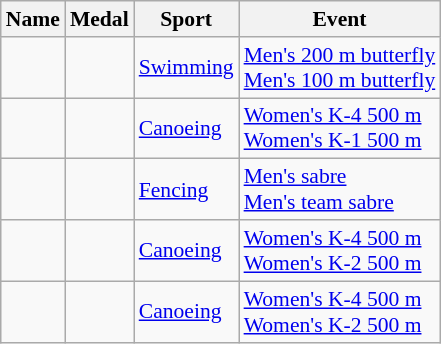<table class="wikitable sortable" style="font-size:90%">
<tr>
<th>Name</th>
<th>Medal</th>
<th>Sport</th>
<th>Event</th>
</tr>
<tr>
<td></td>
<td><br></td>
<td><a href='#'>Swimming</a></td>
<td><a href='#'>Men's 200 m butterfly</a><br><a href='#'>Men's 100 m butterfly</a></td>
</tr>
<tr>
<td></td>
<td><br></td>
<td><a href='#'>Canoeing</a></td>
<td><a href='#'>Women's K-4 500 m</a><br><a href='#'>Women's K-1 500 m</a></td>
</tr>
<tr>
<td></td>
<td><br></td>
<td><a href='#'>Fencing</a></td>
<td><a href='#'>Men's sabre</a><br><a href='#'>Men's team sabre</a></td>
</tr>
<tr>
<td></td>
<td><br></td>
<td><a href='#'>Canoeing</a></td>
<td><a href='#'>Women's K-4 500 m</a><br><a href='#'>Women's K-2 500 m</a></td>
</tr>
<tr>
<td></td>
<td><br></td>
<td><a href='#'>Canoeing</a></td>
<td><a href='#'>Women's K-4 500 m</a><br><a href='#'>Women's K-2 500 m</a></td>
</tr>
</table>
